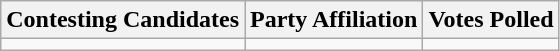<table class="wikitable sortable">
<tr>
<th>Contesting Candidates</th>
<th>Party Affiliation</th>
<th>Votes Polled</th>
</tr>
<tr>
<td></td>
<td></td>
<td></td>
</tr>
</table>
